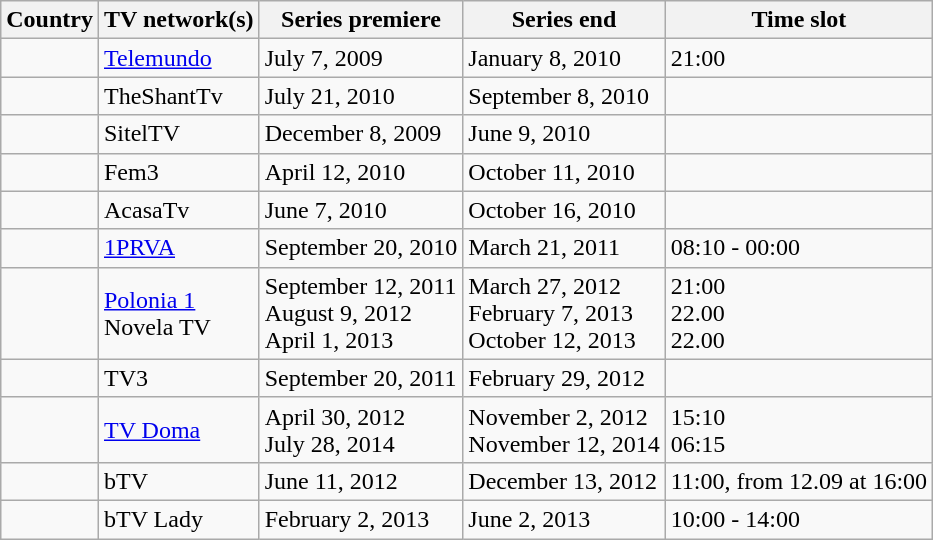<table class="wikitable">
<tr>
<th>Country</th>
<th>TV network(s)</th>
<th>Series premiere</th>
<th>Series end</th>
<th>Time slot</th>
</tr>
<tr>
<td></td>
<td><a href='#'>Telemundo</a></td>
<td>July 7, 2009</td>
<td>January 8, 2010</td>
<td>21:00</td>
</tr>
<tr>
<td></td>
<td>TheShantTv</td>
<td>July 21, 2010</td>
<td>September 8, 2010</td>
<td></td>
</tr>
<tr>
<td></td>
<td>SitelTV</td>
<td>December 8, 2009</td>
<td>June 9, 2010</td>
<td></td>
</tr>
<tr>
<td></td>
<td>Fem3</td>
<td>April 12, 2010</td>
<td>October 11, 2010</td>
<td></td>
</tr>
<tr>
<td></td>
<td>AcasaTv</td>
<td>June 7, 2010</td>
<td>October 16, 2010</td>
<td></td>
</tr>
<tr>
<td></td>
<td><a href='#'>1PRVA</a></td>
<td>September 20, 2010</td>
<td>March 21, 2011</td>
<td>08:10 - 00:00</td>
</tr>
<tr>
<td></td>
<td><a href='#'>Polonia 1</a> <br> Novela TV</td>
<td>September 12, 2011 <br> August 9, 2012 <br> April 1, 2013</td>
<td>March 27, 2012 <br> February 7, 2013 <br> October 12, 2013</td>
<td>21:00 <br> 22.00 <br> 22.00</td>
</tr>
<tr>
<td></td>
<td>TV3</td>
<td>September 20, 2011</td>
<td>February 29, 2012</td>
<td></td>
</tr>
<tr>
<td></td>
<td><a href='#'>TV Doma</a></td>
<td>April 30, 2012 <br> July 28, 2014</td>
<td>November 2, 2012 <br> November 12, 2014</td>
<td>15:10 <br> 06:15</td>
</tr>
<tr>
<td></td>
<td>bTV</td>
<td>June 11, 2012</td>
<td>December 13, 2012</td>
<td>11:00, from 12.09 at 16:00</td>
</tr>
<tr>
<td></td>
<td>bTV Lady</td>
<td>February 2, 2013</td>
<td>June 2, 2013</td>
<td>10:00 - 14:00</td>
</tr>
</table>
